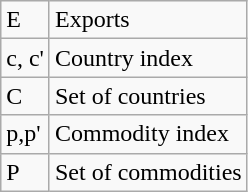<table class="wikitable">
<tr>
<td>E</td>
<td>Exports</td>
</tr>
<tr>
<td>c, c'</td>
<td>Country index</td>
</tr>
<tr>
<td>C</td>
<td>Set of countries</td>
</tr>
<tr>
<td>p,p'</td>
<td>Commodity index</td>
</tr>
<tr>
<td>P</td>
<td>Set of commodities</td>
</tr>
</table>
